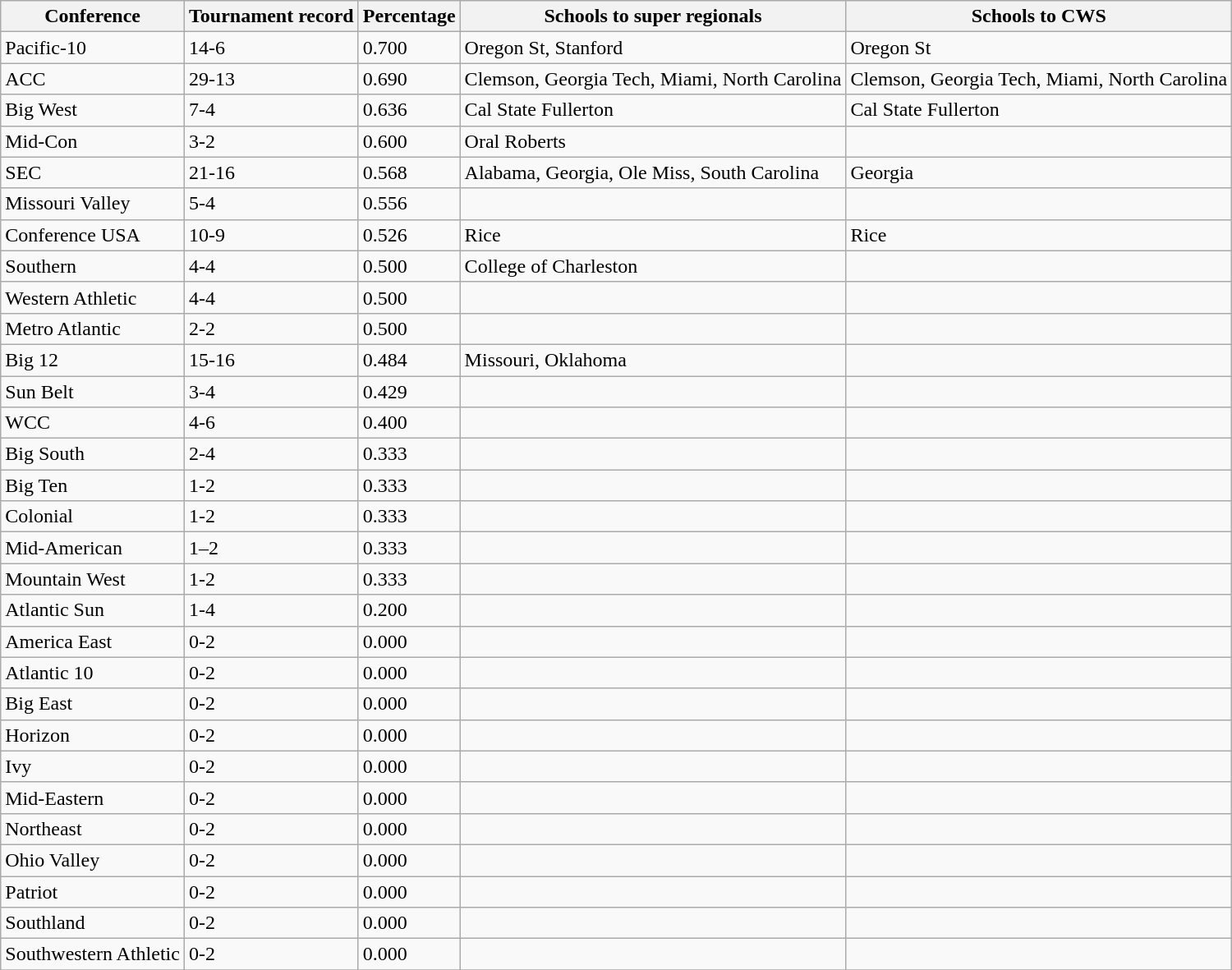<table class="wikitable sortable">
<tr>
<th>Conference</th>
<th>Tournament record</th>
<th>Percentage</th>
<th>Schools to super regionals</th>
<th>Schools to CWS</th>
</tr>
<tr>
<td>Pacific-10</td>
<td>14-6</td>
<td>0.700</td>
<td>Oregon St, Stanford</td>
<td>Oregon St</td>
</tr>
<tr>
<td>ACC</td>
<td>29-13</td>
<td>0.690</td>
<td>Clemson, Georgia Tech, Miami, North Carolina</td>
<td>Clemson, Georgia Tech, Miami, North Carolina</td>
</tr>
<tr>
<td>Big West</td>
<td>7-4</td>
<td>0.636</td>
<td>Cal State Fullerton</td>
<td>Cal State Fullerton</td>
</tr>
<tr>
<td>Mid-Con</td>
<td>3-2</td>
<td>0.600</td>
<td>Oral Roberts</td>
<td></td>
</tr>
<tr>
<td>SEC</td>
<td>21-16</td>
<td>0.568</td>
<td>Alabama, Georgia, Ole Miss, South Carolina</td>
<td>Georgia</td>
</tr>
<tr>
<td>Missouri Valley</td>
<td>5-4</td>
<td>0.556</td>
<td></td>
<td></td>
</tr>
<tr>
<td>Conference USA</td>
<td>10-9</td>
<td>0.526</td>
<td>Rice</td>
<td>Rice</td>
</tr>
<tr>
<td>Southern</td>
<td>4-4</td>
<td>0.500</td>
<td>College of Charleston</td>
<td></td>
</tr>
<tr>
<td>Western Athletic</td>
<td>4-4</td>
<td>0.500</td>
<td></td>
<td></td>
</tr>
<tr>
<td>Metro Atlantic</td>
<td>2-2</td>
<td>0.500</td>
<td></td>
<td></td>
</tr>
<tr>
<td>Big 12</td>
<td>15-16</td>
<td>0.484</td>
<td>Missouri, Oklahoma</td>
<td></td>
</tr>
<tr>
<td>Sun Belt</td>
<td>3-4</td>
<td>0.429</td>
<td></td>
<td></td>
</tr>
<tr>
<td>WCC</td>
<td>4-6</td>
<td>0.400</td>
<td></td>
<td></td>
</tr>
<tr>
<td>Big South</td>
<td>2-4</td>
<td>0.333</td>
<td></td>
<td></td>
</tr>
<tr>
<td>Big Ten</td>
<td>1-2</td>
<td>0.333</td>
<td></td>
<td></td>
</tr>
<tr>
<td>Colonial</td>
<td>1-2</td>
<td>0.333</td>
<td></td>
<td></td>
</tr>
<tr>
<td>Mid-American</td>
<td>1–2</td>
<td>0.333</td>
<td></td>
<td></td>
</tr>
<tr>
<td>Mountain West</td>
<td>1-2</td>
<td>0.333</td>
<td></td>
<td></td>
</tr>
<tr>
<td>Atlantic Sun</td>
<td>1-4</td>
<td>0.200</td>
<td></td>
<td></td>
</tr>
<tr>
<td>America East</td>
<td>0-2</td>
<td>0.000</td>
<td></td>
<td></td>
</tr>
<tr>
<td>Atlantic 10</td>
<td>0-2</td>
<td>0.000</td>
<td></td>
<td></td>
</tr>
<tr>
<td>Big East</td>
<td>0-2</td>
<td>0.000</td>
<td></td>
<td></td>
</tr>
<tr>
<td>Horizon</td>
<td>0-2</td>
<td>0.000</td>
<td></td>
<td></td>
</tr>
<tr>
<td>Ivy</td>
<td>0-2</td>
<td>0.000</td>
<td></td>
<td></td>
</tr>
<tr>
<td>Mid-Eastern</td>
<td>0-2</td>
<td>0.000</td>
<td></td>
<td></td>
</tr>
<tr>
<td>Northeast</td>
<td>0-2</td>
<td>0.000</td>
<td></td>
<td></td>
</tr>
<tr>
<td>Ohio Valley</td>
<td>0-2</td>
<td>0.000</td>
<td></td>
<td></td>
</tr>
<tr>
<td>Patriot</td>
<td>0-2</td>
<td>0.000</td>
<td></td>
<td></td>
</tr>
<tr>
<td>Southland</td>
<td>0-2</td>
<td>0.000</td>
<td></td>
<td></td>
</tr>
<tr>
<td>Southwestern Athletic</td>
<td>0-2</td>
<td>0.000</td>
<td></td>
<td></td>
</tr>
<tr>
</tr>
</table>
